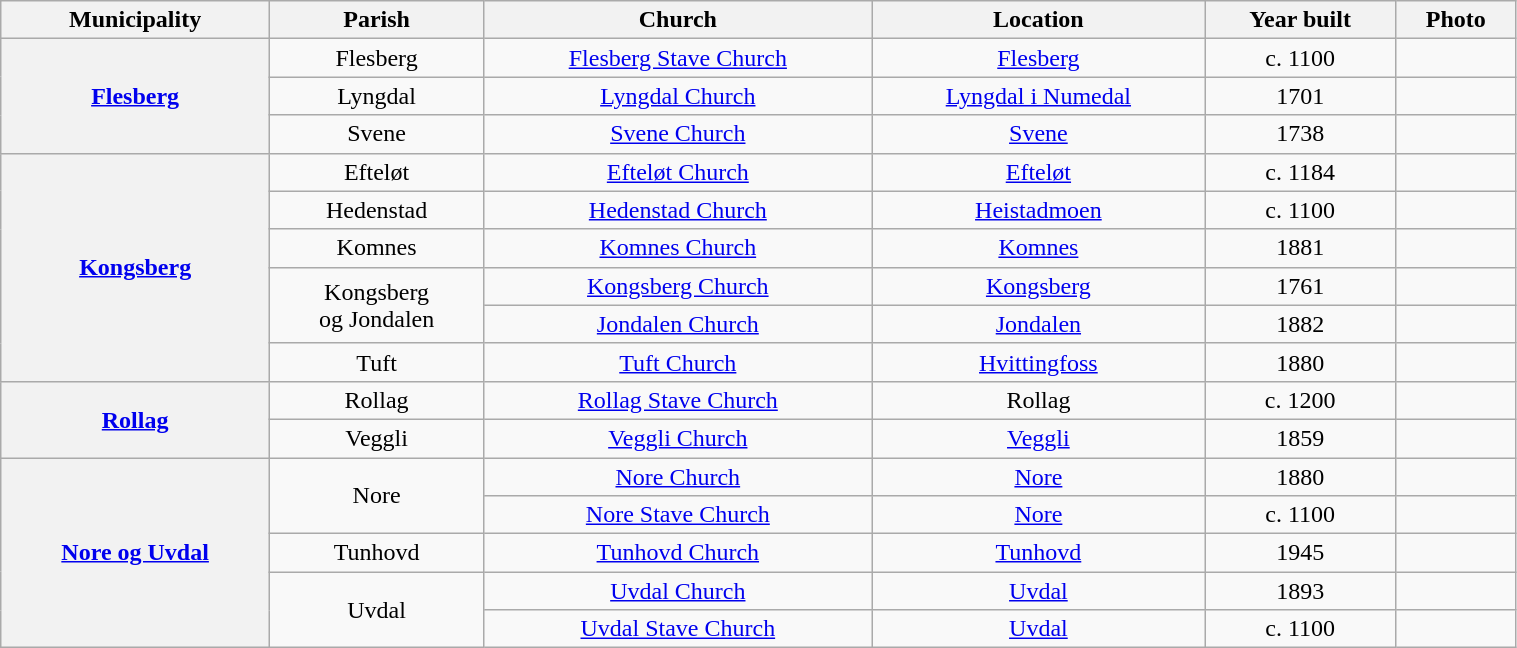<table class="wikitable" style="text-align: center; width: 80%;">
<tr>
<th>Municipality</th>
<th>Parish </th>
<th>Church</th>
<th>Location</th>
<th>Year built</th>
<th>Photo</th>
</tr>
<tr>
<th rowspan="3"><a href='#'>Flesberg</a></th>
<td rowspan="1">Flesberg</td>
<td><a href='#'>Flesberg Stave Church</a></td>
<td><a href='#'>Flesberg</a></td>
<td>c. 1100</td>
<td></td>
</tr>
<tr>
<td rowspan="1">Lyngdal</td>
<td><a href='#'>Lyngdal Church</a></td>
<td><a href='#'>Lyngdal i Numedal</a></td>
<td>1701</td>
<td></td>
</tr>
<tr>
<td rowspan="1">Svene</td>
<td><a href='#'>Svene Church</a></td>
<td><a href='#'>Svene</a></td>
<td>1738</td>
<td></td>
</tr>
<tr>
<th rowspan="6"><a href='#'>Kongsberg</a></th>
<td rowspan="1">Efteløt</td>
<td><a href='#'>Efteløt Church</a></td>
<td><a href='#'>Efteløt</a></td>
<td>c. 1184</td>
<td></td>
</tr>
<tr>
<td rowspan="1">Hedenstad</td>
<td><a href='#'>Hedenstad Church</a></td>
<td><a href='#'>Heistadmoen</a></td>
<td>c. 1100</td>
<td></td>
</tr>
<tr>
<td rowspan="1">Komnes</td>
<td><a href='#'>Komnes Church</a></td>
<td><a href='#'>Komnes</a></td>
<td>1881</td>
<td></td>
</tr>
<tr>
<td rowspan="2">Kongsberg<br>og Jondalen</td>
<td><a href='#'>Kongsberg Church</a></td>
<td><a href='#'>Kongsberg</a></td>
<td>1761</td>
<td></td>
</tr>
<tr>
<td><a href='#'>Jondalen Church</a></td>
<td><a href='#'>Jondalen</a></td>
<td>1882</td>
<td></td>
</tr>
<tr>
<td rowspan="1">Tuft</td>
<td><a href='#'>Tuft Church</a></td>
<td><a href='#'>Hvittingfoss</a></td>
<td>1880</td>
<td></td>
</tr>
<tr>
<th rowspan="2"><a href='#'>Rollag</a></th>
<td rowspan="1">Rollag</td>
<td><a href='#'>Rollag Stave Church</a></td>
<td>Rollag</td>
<td>c. 1200</td>
<td></td>
</tr>
<tr>
<td rowspan="1">Veggli</td>
<td><a href='#'>Veggli Church</a></td>
<td><a href='#'>Veggli</a></td>
<td>1859</td>
<td></td>
</tr>
<tr>
<th rowspan="5"><a href='#'>Nore og Uvdal</a></th>
<td rowspan="2">Nore</td>
<td><a href='#'>Nore Church</a></td>
<td><a href='#'>Nore</a></td>
<td>1880</td>
<td></td>
</tr>
<tr>
<td><a href='#'>Nore Stave Church</a></td>
<td><a href='#'>Nore</a></td>
<td>c. 1100</td>
<td></td>
</tr>
<tr>
<td rowspan="1">Tunhovd</td>
<td><a href='#'>Tunhovd Church</a></td>
<td><a href='#'>Tunhovd</a></td>
<td>1945</td>
<td></td>
</tr>
<tr>
<td rowspan="2">Uvdal</td>
<td><a href='#'>Uvdal Church</a></td>
<td><a href='#'>Uvdal</a></td>
<td>1893</td>
<td></td>
</tr>
<tr>
<td><a href='#'>Uvdal Stave Church</a></td>
<td><a href='#'>Uvdal</a></td>
<td>c. 1100</td>
<td></td>
</tr>
</table>
